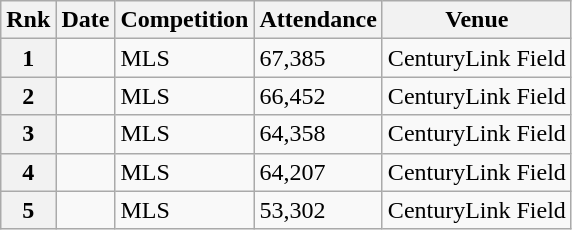<table class= "wikitable sortable">
<tr>
<th>Rnk</th>
<th>Date</th>
<th>Competition</th>
<th>Attendance</th>
<th>Venue</th>
</tr>
<tr>
<th>1</th>
<td></td>
<td>MLS</td>
<td>67,385</td>
<td>CenturyLink Field</td>
</tr>
<tr>
<th>2</th>
<td></td>
<td>MLS</td>
<td>66,452</td>
<td>CenturyLink Field</td>
</tr>
<tr>
<th>3</th>
<td></td>
<td>MLS</td>
<td>64,358</td>
<td>CenturyLink Field</td>
</tr>
<tr>
<th>4</th>
<td></td>
<td>MLS</td>
<td>64,207</td>
<td>CenturyLink Field</td>
</tr>
<tr>
<th>5</th>
<td></td>
<td>MLS</td>
<td>53,302</td>
<td>CenturyLink Field</td>
</tr>
</table>
